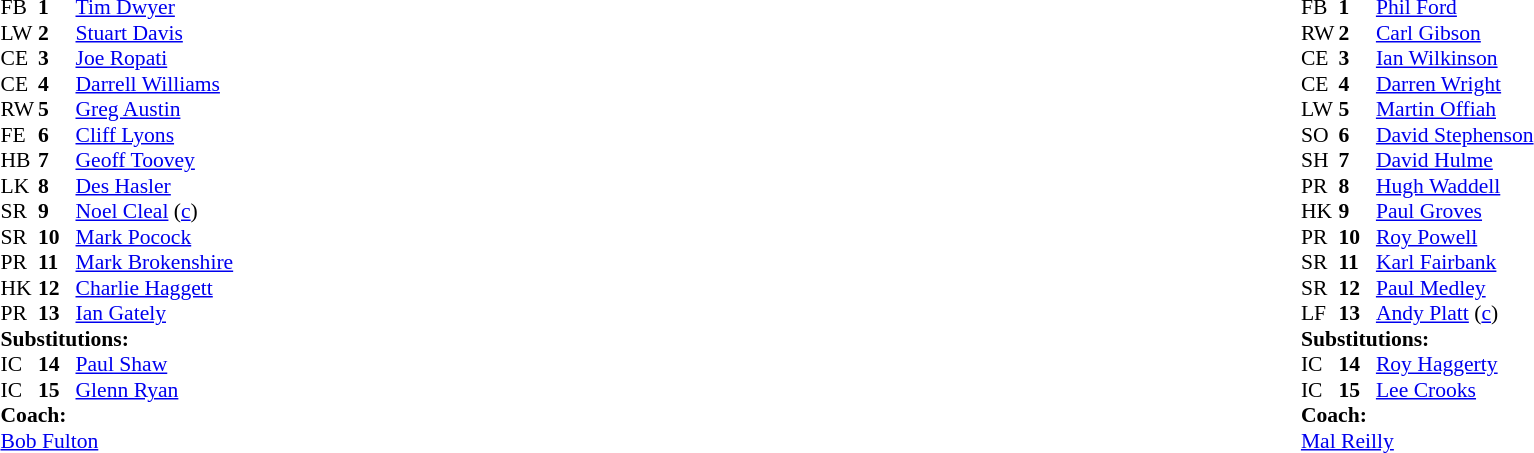<table width="100%">
<tr>
<td valign="top" width="50%"><br><table style="font-size: 90%" cellspacing="0" cellpadding="0">
<tr>
<th width="25"></th>
<th width="25"></th>
</tr>
<tr>
<td>FB</td>
<td><strong>1</strong></td>
<td><a href='#'>Tim Dwyer</a></td>
</tr>
<tr>
<td>LW</td>
<td><strong>2</strong></td>
<td><a href='#'>Stuart Davis</a></td>
</tr>
<tr>
<td>CE</td>
<td><strong>3</strong></td>
<td><a href='#'>Joe Ropati</a></td>
</tr>
<tr>
<td>CE</td>
<td><strong>4</strong></td>
<td><a href='#'>Darrell Williams</a></td>
</tr>
<tr>
<td>RW</td>
<td><strong>5</strong></td>
<td><a href='#'>Greg Austin</a></td>
</tr>
<tr>
<td>FE</td>
<td><strong>6</strong></td>
<td><a href='#'>Cliff Lyons</a></td>
</tr>
<tr>
<td>HB</td>
<td><strong>7</strong></td>
<td><a href='#'>Geoff Toovey</a></td>
</tr>
<tr>
<td>LK</td>
<td><strong>8</strong></td>
<td><a href='#'>Des Hasler</a></td>
</tr>
<tr>
<td>SR</td>
<td><strong>9</strong></td>
<td><a href='#'>Noel Cleal</a> (<a href='#'>c</a>)</td>
</tr>
<tr>
<td>SR</td>
<td><strong>10</strong></td>
<td><a href='#'>Mark Pocock</a></td>
</tr>
<tr>
<td>PR</td>
<td><strong>11</strong></td>
<td><a href='#'>Mark Brokenshire</a></td>
</tr>
<tr>
<td>HK</td>
<td><strong>12</strong></td>
<td><a href='#'>Charlie Haggett</a></td>
</tr>
<tr>
<td>PR</td>
<td><strong>13</strong></td>
<td><a href='#'>Ian Gately</a></td>
</tr>
<tr>
<td colspan=3><strong>Substitutions:</strong></td>
</tr>
<tr>
<td>IC</td>
<td><strong>14</strong></td>
<td><a href='#'>Paul Shaw</a></td>
</tr>
<tr>
<td>IC</td>
<td><strong>15</strong></td>
<td><a href='#'>Glenn Ryan</a></td>
</tr>
<tr>
<td colspan=3><strong>Coach:</strong></td>
</tr>
<tr>
<td colspan="4"> <a href='#'>Bob Fulton</a></td>
</tr>
</table>
</td>
<td valign="top" width="50%"><br><table style="font-size: 90%" cellspacing="0" cellpadding="0" align="center">
<tr>
<th width="25"></th>
<th width="25"></th>
</tr>
<tr>
<td>FB</td>
<td><strong>1</strong></td>
<td> <a href='#'>Phil Ford</a></td>
</tr>
<tr>
<td>RW</td>
<td><strong>2</strong></td>
<td> <a href='#'>Carl Gibson</a></td>
</tr>
<tr>
<td>CE</td>
<td><strong>3</strong></td>
<td> <a href='#'>Ian Wilkinson</a></td>
</tr>
<tr>
<td>CE</td>
<td><strong>4</strong></td>
<td> <a href='#'>Darren Wright</a></td>
</tr>
<tr>
<td>LW</td>
<td><strong>5</strong></td>
<td> <a href='#'>Martin Offiah</a></td>
</tr>
<tr>
<td>SO</td>
<td><strong>6</strong></td>
<td> <a href='#'>David Stephenson</a></td>
</tr>
<tr>
<td>SH</td>
<td><strong>7</strong></td>
<td> <a href='#'>David Hulme</a></td>
</tr>
<tr>
<td>PR</td>
<td><strong>8</strong></td>
<td> <a href='#'>Hugh Waddell</a></td>
</tr>
<tr>
<td>HK</td>
<td><strong>9</strong></td>
<td> <a href='#'>Paul Groves</a></td>
</tr>
<tr>
<td>PR</td>
<td><strong>10</strong></td>
<td> <a href='#'>Roy Powell</a></td>
</tr>
<tr>
<td>SR</td>
<td><strong>11</strong></td>
<td> <a href='#'>Karl Fairbank</a></td>
</tr>
<tr>
<td>SR</td>
<td><strong>12</strong></td>
<td> <a href='#'>Paul Medley</a></td>
</tr>
<tr>
<td>LF</td>
<td><strong>13</strong></td>
<td> <a href='#'>Andy Platt</a> (<a href='#'>c</a>)</td>
</tr>
<tr>
<td colspan=3><strong>Substitutions:</strong></td>
</tr>
<tr>
<td>IC</td>
<td><strong>14</strong></td>
<td> <a href='#'>Roy Haggerty</a></td>
</tr>
<tr>
<td>IC</td>
<td><strong>15</strong></td>
<td> <a href='#'>Lee Crooks</a></td>
</tr>
<tr>
<td colspan=3><strong>Coach:</strong></td>
</tr>
<tr>
<td colspan="4"> <a href='#'>Mal Reilly</a></td>
</tr>
</table>
</td>
</tr>
</table>
